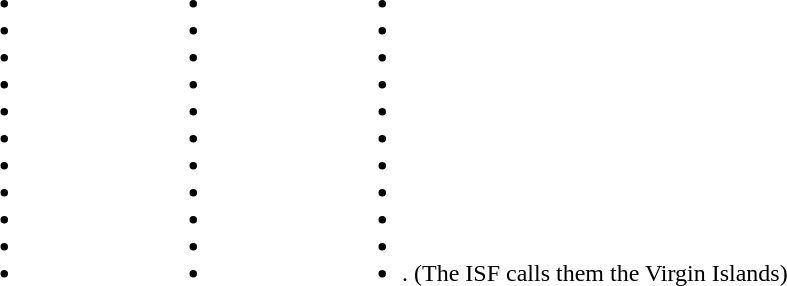<table width="90%">
<tr>
<td><br><ul><li></li><li></li><li></li><li></li><li></li><li></li><li></li><li></li><li></li><li></li><li></li></ul></td>
<td><br><ul><li></li><li></li><li></li><li></li><li></li><li></li><li></li><li></li><li></li><li></li><li></li></ul></td>
<td><br><ul><li></li><li></li><li></li><li></li><li></li><li></li><li></li><li></li><li></li><li></li><li>. (The ISF calls them the Virgin Islands)</li></ul></td>
</tr>
</table>
